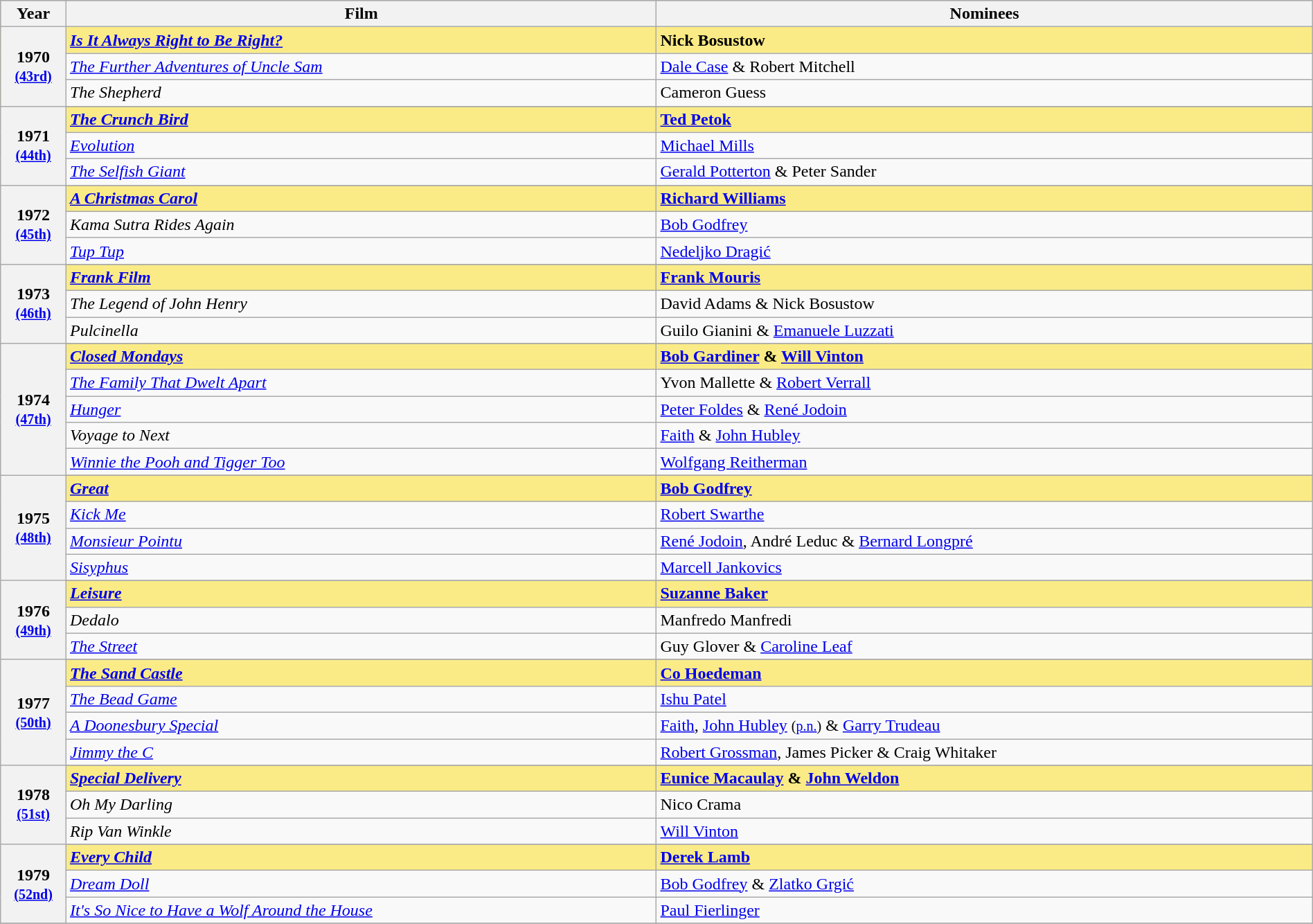<table class="wikitable sortable" style="width:100%">
<tr bgcolor="#bebebe">
<th width="5%">Year</th>
<th width="45%">Film</th>
<th width="50%">Nominees</th>
</tr>
<tr style="background:#FAEB86">
<th rowspan="3">1970<br><small><a href='#'>(43rd)</a></small></th>
<td><strong><em><a href='#'>Is It Always Right to Be Right?</a></em></strong></td>
<td><strong>Nick Bosustow</strong></td>
</tr>
<tr>
<td><em><a href='#'>The Further Adventures of Uncle Sam</a></em></td>
<td><a href='#'>Dale Case</a> & Robert Mitchell</td>
</tr>
<tr>
<td><em>The Shepherd</em></td>
<td>Cameron Guess</td>
</tr>
<tr>
<th rowspan="4" style="text-align:center">1971<br><small><a href='#'>(44th)</a></small></th>
</tr>
<tr style="background:#FAEB86">
<td><strong><em><a href='#'>The Crunch Bird</a></em></strong></td>
<td><strong><a href='#'>Ted Petok</a></strong></td>
</tr>
<tr>
<td><em><a href='#'>Evolution</a></em></td>
<td><a href='#'>Michael Mills</a></td>
</tr>
<tr>
<td><em><a href='#'>The Selfish Giant</a></em></td>
<td><a href='#'>Gerald Potterton</a> & Peter Sander</td>
</tr>
<tr>
<th rowspan="4" style="text-align:center">1972<br><small><a href='#'>(45th)</a></small></th>
</tr>
<tr style="background:#FAEB86">
<td><strong><em><a href='#'>A Christmas Carol</a></em></strong></td>
<td><strong><a href='#'>Richard Williams</a></strong></td>
</tr>
<tr>
<td><em>Kama Sutra Rides Again</em></td>
<td><a href='#'>Bob Godfrey</a></td>
</tr>
<tr>
<td><em><a href='#'>Tup Tup</a></em></td>
<td><a href='#'>Nedeljko Dragić</a></td>
</tr>
<tr>
<th rowspan="4" style="text-align:center">1973<br><small><a href='#'>(46th)</a></small></th>
</tr>
<tr style="background:#FAEB86">
<td><strong><em><a href='#'>Frank Film</a></em></strong></td>
<td><strong><a href='#'>Frank Mouris</a></strong></td>
</tr>
<tr>
<td><em>The Legend of John Henry</em></td>
<td>David Adams & Nick Bosustow</td>
</tr>
<tr>
<td><em>Pulcinella</em></td>
<td>Guilo Gianini & <a href='#'>Emanuele Luzzati</a></td>
</tr>
<tr>
<th rowspan="6" style="text-align:center">1974<br><small><a href='#'>(47th)</a></small></th>
</tr>
<tr style="background:#FAEB86">
<td><strong><em><a href='#'>Closed Mondays</a></em></strong></td>
<td><strong><a href='#'>Bob Gardiner</a> & <a href='#'>Will Vinton</a></strong></td>
</tr>
<tr>
<td><em><a href='#'>The Family That Dwelt Apart</a></em></td>
<td>Yvon Mallette & <a href='#'>Robert Verrall</a></td>
</tr>
<tr>
<td><em><a href='#'>Hunger</a></em></td>
<td><a href='#'>Peter Foldes</a> & <a href='#'>René Jodoin</a></td>
</tr>
<tr>
<td><em>Voyage to Next</em></td>
<td><a href='#'>Faith</a> & <a href='#'>John Hubley</a></td>
</tr>
<tr>
<td><em><a href='#'>Winnie the Pooh and Tigger Too</a></em></td>
<td><a href='#'>Wolfgang Reitherman</a></td>
</tr>
<tr>
<th rowspan="5" style="text-align:center">1975<br><small><a href='#'>(48th)</a></small></th>
</tr>
<tr style="background:#FAEB86">
<td><strong><em><a href='#'>Great</a></em></strong></td>
<td><strong><a href='#'>Bob Godfrey</a></strong></td>
</tr>
<tr>
<td><em><a href='#'>Kick Me</a></em></td>
<td><a href='#'>Robert Swarthe</a></td>
</tr>
<tr>
<td><em><a href='#'>Monsieur Pointu</a></em></td>
<td><a href='#'>René Jodoin</a>, André Leduc & <a href='#'>Bernard Longpré</a></td>
</tr>
<tr>
<td><em><a href='#'>Sisyphus</a></em></td>
<td><a href='#'>Marcell Jankovics</a></td>
</tr>
<tr>
<th rowspan="4" style="text-align:center">1976<br><small><a href='#'>(49th)</a></small></th>
</tr>
<tr style="background:#FAEB86">
<td><strong><em><a href='#'>Leisure</a></em></strong></td>
<td><strong><a href='#'>Suzanne Baker</a></strong></td>
</tr>
<tr>
<td><em>Dedalo</em></td>
<td>Manfredo Manfredi</td>
</tr>
<tr>
<td><em><a href='#'>The Street</a></em></td>
<td>Guy Glover & <a href='#'>Caroline Leaf</a></td>
</tr>
<tr>
<th rowspan="5" style="text-align:center">1977<br><small><a href='#'>(50th)</a></small></th>
</tr>
<tr style="background:#FAEB86">
<td><strong><em><a href='#'>The Sand Castle</a></em></strong></td>
<td><strong><a href='#'>Co Hoedeman</a></strong></td>
</tr>
<tr>
<td><em><a href='#'>The Bead Game</a></em></td>
<td><a href='#'>Ishu Patel</a></td>
</tr>
<tr>
<td><em><a href='#'>A Doonesbury Special</a></em></td>
<td><a href='#'>Faith</a>, <a href='#'>John Hubley</a> <small>(<a href='#'>p.n.</a>)</small> & <a href='#'>Garry Trudeau</a></td>
</tr>
<tr>
<td><em><a href='#'>Jimmy the C</a></em></td>
<td><a href='#'>Robert Grossman</a>, James Picker & Craig Whitaker</td>
</tr>
<tr>
<th rowspan="4" style="text-align:center">1978<br><small><a href='#'>(51st)</a></small></th>
</tr>
<tr style="background:#FAEB86">
<td><strong><em><a href='#'>Special Delivery</a></em></strong></td>
<td><strong><a href='#'>Eunice Macaulay</a> & <a href='#'>John Weldon</a></strong></td>
</tr>
<tr>
<td><em>Oh My Darling</em></td>
<td>Nico Crama</td>
</tr>
<tr>
<td><em>Rip Van Winkle</em></td>
<td><a href='#'>Will Vinton</a></td>
</tr>
<tr>
<th rowspan="4" style="text-align:center">1979<br><small><a href='#'>(52nd)</a></small></th>
</tr>
<tr style="background:#FAEB86">
<td><strong><em><a href='#'>Every Child</a></em></strong></td>
<td><strong><a href='#'>Derek Lamb</a></strong></td>
</tr>
<tr>
<td><em><a href='#'>Dream Doll</a></em></td>
<td><a href='#'>Bob Godfrey</a> & <a href='#'>Zlatko Grgić</a></td>
</tr>
<tr>
<td><em><a href='#'>It's So Nice to Have a Wolf Around the House</a></em></td>
<td><a href='#'>Paul Fierlinger</a></td>
</tr>
<tr>
</tr>
</table>
